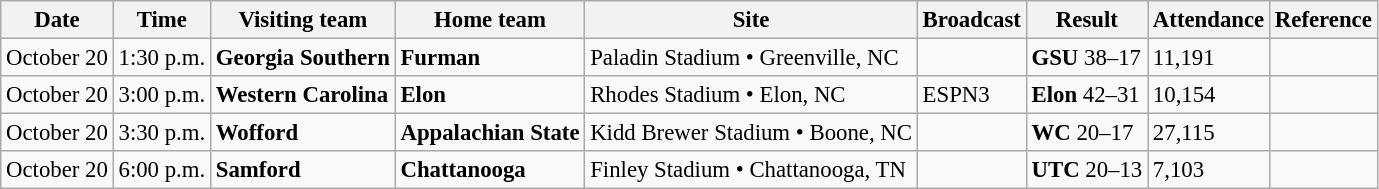<table class="wikitable" style="font-size:95%;">
<tr>
<th>Date</th>
<th>Time</th>
<th>Visiting team</th>
<th>Home team</th>
<th>Site</th>
<th>Broadcast</th>
<th>Result</th>
<th>Attendance</th>
<th class="unsortable">Reference</th>
</tr>
<tr>
<td>October 20</td>
<td>1:30 p.m.</td>
<td><strong>Georgia Southern</strong></td>
<td><strong>Furman</strong></td>
<td>Paladin Stadium • Greenville, NC</td>
<td></td>
<td><strong>GSU</strong> 38–17</td>
<td>11,191</td>
<td style="text-align:center;"></td>
</tr>
<tr>
<td>October 20</td>
<td>3:00 p.m.</td>
<td><strong>Western Carolina</strong></td>
<td><strong>Elon</strong></td>
<td>Rhodes Stadium • Elon, NC</td>
<td>ESPN3</td>
<td><strong>Elon</strong> 42–31</td>
<td>10,154</td>
<td style="text-align:center;"></td>
</tr>
<tr>
<td>October 20</td>
<td>3:30 p.m.</td>
<td><strong>Wofford</strong></td>
<td><strong>Appalachian State</strong></td>
<td>Kidd Brewer Stadium • Boone, NC</td>
<td></td>
<td><strong>WC</strong> 20–17</td>
<td>27,115</td>
<td style="text-align:center;"></td>
</tr>
<tr>
<td>October 20</td>
<td>6:00 p.m.</td>
<td><strong>Samford</strong></td>
<td><strong>Chattanooga</strong></td>
<td>Finley Stadium • Chattanooga, TN</td>
<td></td>
<td><strong>UTC</strong> 20–13</td>
<td>7,103</td>
<td style="text-align:center;"></td>
</tr>
</table>
